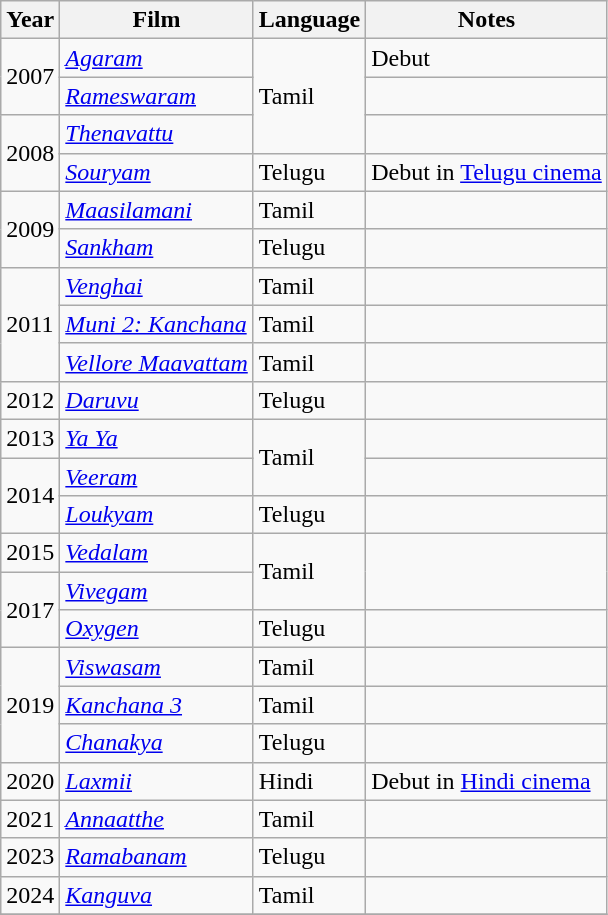<table class="wikitable sortable">
<tr>
<th>Year</th>
<th>Film</th>
<th>Language</th>
<th>Notes</th>
</tr>
<tr>
<td rowspan="2">2007</td>
<td><em><a href='#'>Agaram</a></em></td>
<td rowspan="3">Tamil</td>
<td>Debut</td>
</tr>
<tr>
<td><em><a href='#'>Rameswaram</a></em></td>
<td></td>
</tr>
<tr>
<td rowspan=2>2008</td>
<td><em><a href='#'>Thenavattu</a></em></td>
<td></td>
</tr>
<tr>
<td><em><a href='#'>Souryam</a></em></td>
<td>Telugu</td>
<td>Debut in <a href='#'>Telugu cinema</a></td>
</tr>
<tr>
<td rowspan=2>2009</td>
<td><em><a href='#'>Maasilamani</a></em></td>
<td>Tamil</td>
<td></td>
</tr>
<tr>
<td><em><a href='#'>Sankham</a></em></td>
<td>Telugu</td>
<td></td>
</tr>
<tr>
<td rowspan=3>2011</td>
<td><em><a href='#'>Venghai</a></em></td>
<td>Tamil</td>
<td></td>
</tr>
<tr>
<td><em><a href='#'>Muni 2: Kanchana</a></em></td>
<td>Tamil</td>
<td></td>
</tr>
<tr>
<td><em><a href='#'>Vellore Maavattam</a></em></td>
<td>Tamil</td>
<td></td>
</tr>
<tr>
<td>2012</td>
<td><em><a href='#'>Daruvu</a></em></td>
<td>Telugu</td>
<td></td>
</tr>
<tr>
<td>2013</td>
<td><em><a href='#'>Ya Ya</a></em></td>
<td rowspan=2>Tamil</td>
<td></td>
</tr>
<tr>
<td rowspan=2>2014</td>
<td><em><a href='#'>Veeram</a></em></td>
<td></td>
</tr>
<tr>
<td><em><a href='#'>Loukyam</a></em></td>
<td>Telugu</td>
<td></td>
</tr>
<tr>
<td>2015</td>
<td><em><a href='#'>Vedalam</a></em></td>
<td rowspan="2">Tamil</td>
<td rowspan="2"></td>
</tr>
<tr>
<td rowspan="2">2017</td>
<td><em><a href='#'>Vivegam</a></em></td>
</tr>
<tr>
<td><em><a href='#'>Oxygen</a></em></td>
<td>Telugu</td>
<td></td>
</tr>
<tr>
<td rowspan=3>2019</td>
<td><em><a href='#'>Viswasam</a></em></td>
<td>Tamil</td>
<td></td>
</tr>
<tr>
<td><em><a href='#'>Kanchana 3</a></em></td>
<td>Tamil</td>
<td></td>
</tr>
<tr>
<td><em><a href='#'>Chanakya</a></em></td>
<td>Telugu</td>
<td></td>
</tr>
<tr>
<td>2020</td>
<td><em><a href='#'>Laxmii</a></em></td>
<td>Hindi</td>
<td>Debut in <a href='#'>Hindi cinema</a></td>
</tr>
<tr>
<td>2021</td>
<td><em><a href='#'>Annaatthe</a></em></td>
<td>Tamil</td>
<td></td>
</tr>
<tr>
<td>2023</td>
<td><em><a href='#'>Ramabanam</a></em></td>
<td>Telugu</td>
<td></td>
</tr>
<tr>
<td>2024</td>
<td><em><a href='#'>Kanguva</a></em></td>
<td>Tamil</td>
<td></td>
</tr>
<tr>
</tr>
</table>
